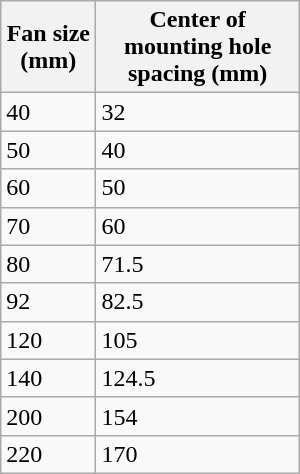<table class="wikitable floatright" style="width: 200px;">
<tr>
<th>Fan size (mm)</th>
<th>Center of mounting hole spacing (mm)</th>
</tr>
<tr>
<td>40</td>
<td>32</td>
</tr>
<tr>
<td>50</td>
<td>40</td>
</tr>
<tr>
<td>60</td>
<td>50</td>
</tr>
<tr>
<td>70</td>
<td>60</td>
</tr>
<tr>
<td>80</td>
<td>71.5</td>
</tr>
<tr>
<td>92</td>
<td>82.5</td>
</tr>
<tr>
<td>120</td>
<td>105</td>
</tr>
<tr>
<td>140</td>
<td>124.5</td>
</tr>
<tr>
<td>200</td>
<td>154</td>
</tr>
<tr>
<td>220</td>
<td>170</td>
</tr>
</table>
